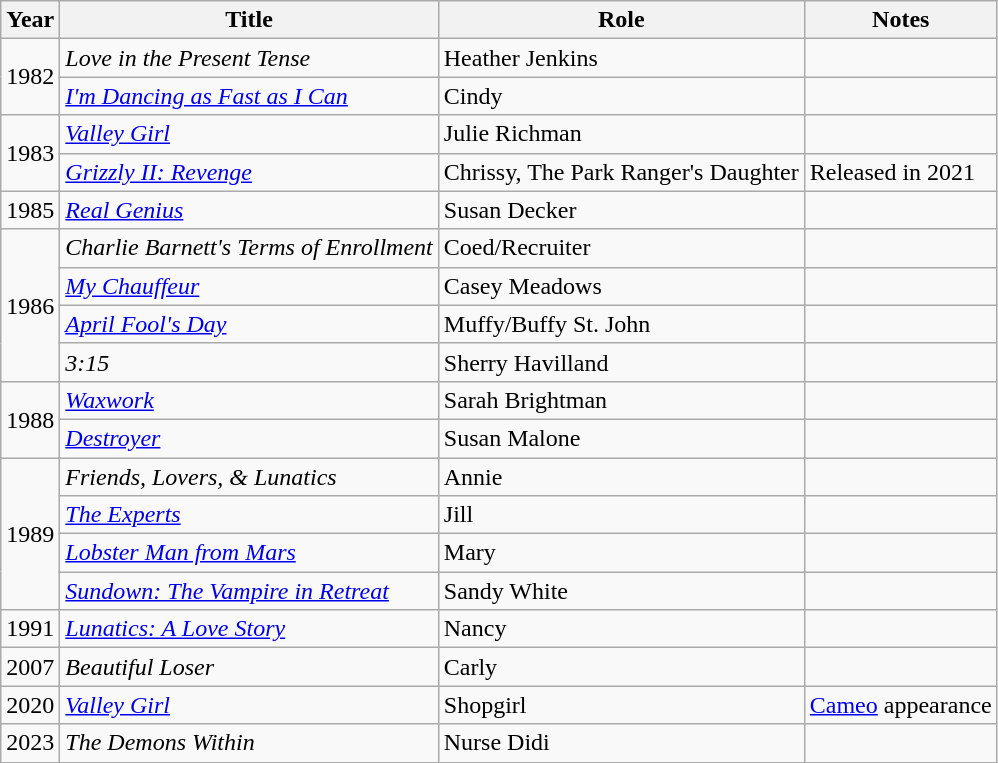<table class="wikitable">
<tr>
<th>Year</th>
<th>Title</th>
<th>Role</th>
<th>Notes</th>
</tr>
<tr>
<td rowspan="2">1982</td>
<td><em>Love in the Present Tense</em></td>
<td>Heather Jenkins</td>
<td></td>
</tr>
<tr>
<td><em><a href='#'>I'm Dancing as Fast as I Can</a></em></td>
<td>Cindy</td>
<td></td>
</tr>
<tr>
<td rowspan="2">1983</td>
<td><em><a href='#'>Valley Girl</a></em></td>
<td>Julie Richman</td>
<td></td>
</tr>
<tr>
<td><em><a href='#'>Grizzly II: Revenge</a></em></td>
<td>Chrissy, The Park Ranger's Daughter</td>
<td>Released in 2021</td>
</tr>
<tr>
<td>1985</td>
<td><em><a href='#'>Real Genius</a></em></td>
<td>Susan Decker</td>
<td></td>
</tr>
<tr>
<td rowspan="4">1986</td>
<td><em>Charlie Barnett's Terms of Enrollment</em></td>
<td>Coed/Recruiter</td>
<td></td>
</tr>
<tr>
<td><em><a href='#'>My Chauffeur</a></em></td>
<td>Casey Meadows</td>
<td></td>
</tr>
<tr>
<td><em><a href='#'>April Fool's Day</a></em></td>
<td>Muffy/Buffy St. John</td>
<td></td>
</tr>
<tr>
<td><em>3:15</em></td>
<td>Sherry Havilland</td>
<td></td>
</tr>
<tr>
<td rowspan="2">1988</td>
<td><em><a href='#'>Waxwork</a></em></td>
<td>Sarah Brightman</td>
<td></td>
</tr>
<tr>
<td><em><a href='#'>Destroyer</a></em></td>
<td>Susan Malone</td>
<td></td>
</tr>
<tr>
<td rowspan="4">1989</td>
<td><em>Friends, Lovers, & Lunatics</em></td>
<td>Annie</td>
<td></td>
</tr>
<tr>
<td><em><a href='#'>The Experts</a></em></td>
<td>Jill</td>
<td></td>
</tr>
<tr>
<td><em><a href='#'>Lobster Man from Mars</a></em></td>
<td>Mary</td>
<td></td>
</tr>
<tr>
<td><em><a href='#'>Sundown: The Vampire in Retreat</a></em></td>
<td>Sandy White</td>
<td></td>
</tr>
<tr>
<td>1991</td>
<td><em><a href='#'>Lunatics: A Love Story</a></em></td>
<td>Nancy</td>
<td></td>
</tr>
<tr>
<td>2007</td>
<td><em>Beautiful Loser</em></td>
<td>Carly</td>
<td></td>
</tr>
<tr>
<td>2020</td>
<td><em><a href='#'>Valley Girl</a></em></td>
<td>Shopgirl</td>
<td><a href='#'>Cameo</a> appearance</td>
</tr>
<tr>
<td>2023</td>
<td><em>The Demons Within</em></td>
<td>Nurse Didi</td>
<td></td>
</tr>
</table>
